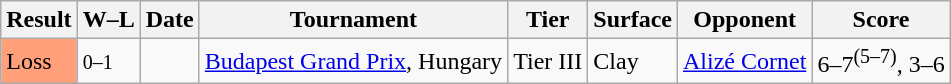<table class="sortable wikitable">
<tr>
<th>Result</th>
<th class="unsortable">W–L</th>
<th>Date</th>
<th>Tournament</th>
<th>Tier</th>
<th>Surface</th>
<th>Opponent</th>
<th class="unsortable">Score</th>
</tr>
<tr>
<td bgcolor="FFA07A">Loss</td>
<td><small>0–1</small></td>
<td><a href='#'></a></td>
<td><a href='#'>Budapest Grand Prix</a>, Hungary</td>
<td>Tier III</td>
<td>Clay</td>
<td> <a href='#'>Alizé Cornet</a></td>
<td>6–7<sup>(5–7)</sup>, 3–6</td>
</tr>
</table>
